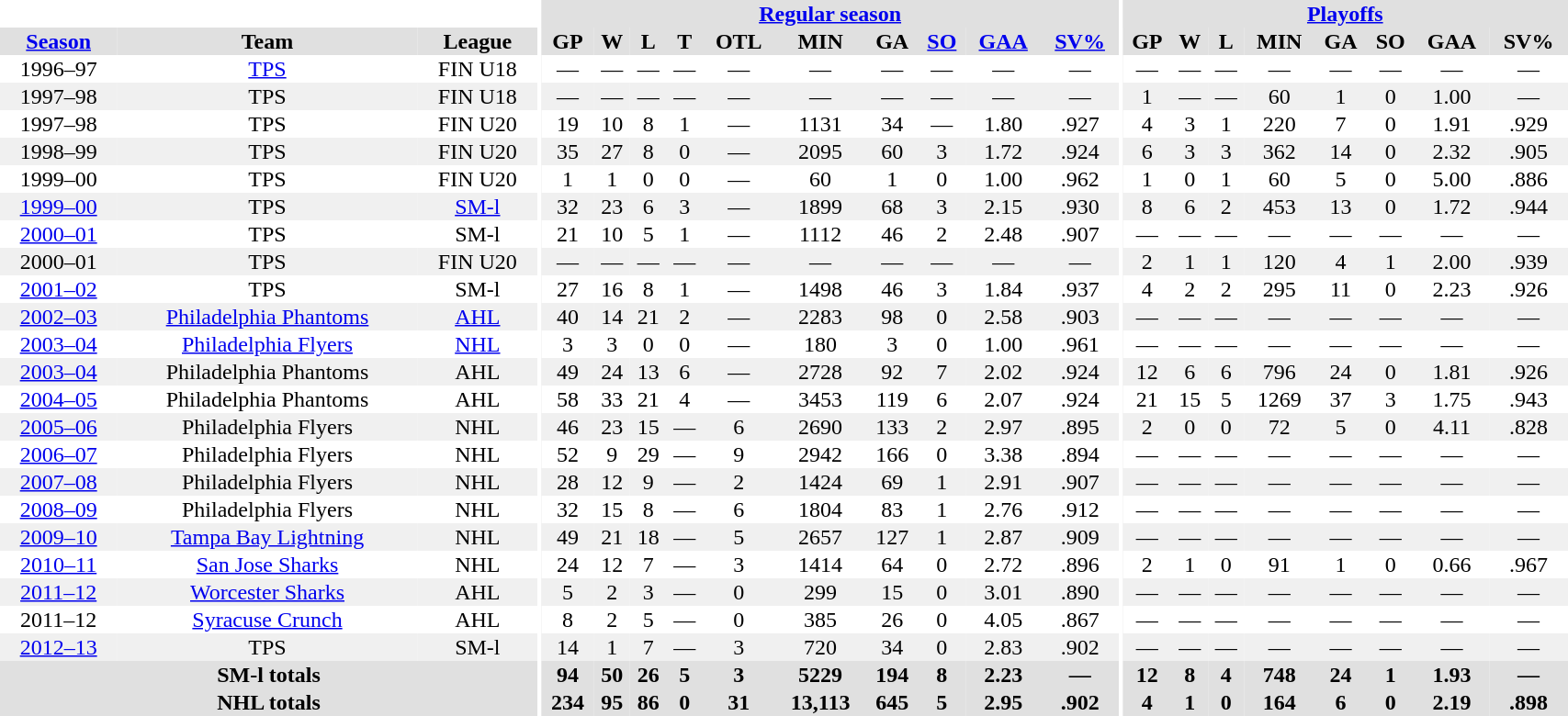<table border="0" cellpadding="1" cellspacing="0" style="width:90%; text-align:center;">
<tr bgcolor="#e0e0e0">
<th colspan="3" bgcolor="#ffffff"></th>
<th rowspan="99" bgcolor="#ffffff"></th>
<th colspan="10" bgcolor="#e0e0e0"><a href='#'>Regular season</a></th>
<th rowspan="99" bgcolor="#ffffff"></th>
<th colspan="8" bgcolor="#e0e0e0"><a href='#'>Playoffs</a></th>
</tr>
<tr bgcolor="#e0e0e0">
<th><a href='#'>Season</a></th>
<th>Team</th>
<th>League</th>
<th>GP</th>
<th>W</th>
<th>L</th>
<th>T</th>
<th>OTL</th>
<th>MIN</th>
<th>GA</th>
<th><a href='#'>SO</a></th>
<th><a href='#'>GAA</a></th>
<th><a href='#'>SV%</a></th>
<th>GP</th>
<th>W</th>
<th>L</th>
<th>MIN</th>
<th>GA</th>
<th>SO</th>
<th>GAA</th>
<th>SV%</th>
</tr>
<tr>
<td>1996–97</td>
<td><a href='#'>TPS</a></td>
<td>FIN U18</td>
<td>—</td>
<td>—</td>
<td>—</td>
<td>—</td>
<td>—</td>
<td>—</td>
<td>—</td>
<td>—</td>
<td>—</td>
<td>—</td>
<td>—</td>
<td>—</td>
<td>—</td>
<td>—</td>
<td>—</td>
<td>—</td>
<td>—</td>
<td>—</td>
</tr>
<tr bgcolor="#f0f0f0">
<td>1997–98</td>
<td>TPS</td>
<td>FIN U18</td>
<td>—</td>
<td>—</td>
<td>—</td>
<td>—</td>
<td>—</td>
<td>—</td>
<td>—</td>
<td>—</td>
<td>—</td>
<td>—</td>
<td>1</td>
<td>—</td>
<td>—</td>
<td>60</td>
<td>1</td>
<td>0</td>
<td>1.00</td>
<td>—</td>
</tr>
<tr>
<td>1997–98</td>
<td>TPS</td>
<td>FIN U20</td>
<td>19</td>
<td>10</td>
<td>8</td>
<td>1</td>
<td>—</td>
<td>1131</td>
<td>34</td>
<td>—</td>
<td>1.80</td>
<td>.927</td>
<td>4</td>
<td>3</td>
<td>1</td>
<td>220</td>
<td>7</td>
<td>0</td>
<td>1.91</td>
<td>.929</td>
</tr>
<tr bgcolor="#f0f0f0">
<td>1998–99</td>
<td>TPS</td>
<td>FIN U20</td>
<td>35</td>
<td>27</td>
<td>8</td>
<td>0</td>
<td>—</td>
<td>2095</td>
<td>60</td>
<td>3</td>
<td>1.72</td>
<td>.924</td>
<td>6</td>
<td>3</td>
<td>3</td>
<td>362</td>
<td>14</td>
<td>0</td>
<td>2.32</td>
<td>.905</td>
</tr>
<tr>
<td>1999–00</td>
<td>TPS</td>
<td>FIN U20</td>
<td>1</td>
<td>1</td>
<td>0</td>
<td>0</td>
<td>—</td>
<td>60</td>
<td>1</td>
<td>0</td>
<td>1.00</td>
<td>.962</td>
<td>1</td>
<td>0</td>
<td>1</td>
<td>60</td>
<td>5</td>
<td>0</td>
<td>5.00</td>
<td>.886</td>
</tr>
<tr bgcolor="#f0f0f0">
<td><a href='#'>1999–00</a></td>
<td>TPS</td>
<td><a href='#'>SM-l</a></td>
<td>32</td>
<td>23</td>
<td>6</td>
<td>3</td>
<td>—</td>
<td>1899</td>
<td>68</td>
<td>3</td>
<td>2.15</td>
<td>.930</td>
<td>8</td>
<td>6</td>
<td>2</td>
<td>453</td>
<td>13</td>
<td>0</td>
<td>1.72</td>
<td>.944</td>
</tr>
<tr>
<td><a href='#'>2000–01</a></td>
<td>TPS</td>
<td>SM-l</td>
<td>21</td>
<td>10</td>
<td>5</td>
<td>1</td>
<td>—</td>
<td>1112</td>
<td>46</td>
<td>2</td>
<td>2.48</td>
<td>.907</td>
<td>—</td>
<td>—</td>
<td>—</td>
<td>—</td>
<td>—</td>
<td>—</td>
<td>—</td>
<td>—</td>
</tr>
<tr bgcolor="#f0f0f0">
<td>2000–01</td>
<td>TPS</td>
<td>FIN U20</td>
<td>—</td>
<td>—</td>
<td>—</td>
<td>—</td>
<td>—</td>
<td>—</td>
<td>—</td>
<td>—</td>
<td>—</td>
<td>—</td>
<td>2</td>
<td>1</td>
<td>1</td>
<td>120</td>
<td>4</td>
<td>1</td>
<td>2.00</td>
<td>.939</td>
</tr>
<tr>
<td><a href='#'>2001–02</a></td>
<td>TPS</td>
<td>SM-l</td>
<td>27</td>
<td>16</td>
<td>8</td>
<td>1</td>
<td>—</td>
<td>1498</td>
<td>46</td>
<td>3</td>
<td>1.84</td>
<td>.937</td>
<td>4</td>
<td>2</td>
<td>2</td>
<td>295</td>
<td>11</td>
<td>0</td>
<td>2.23</td>
<td>.926</td>
</tr>
<tr bgcolor="#f0f0f0">
<td><a href='#'>2002–03</a></td>
<td><a href='#'>Philadelphia Phantoms</a></td>
<td><a href='#'>AHL</a></td>
<td>40</td>
<td>14</td>
<td>21</td>
<td>2</td>
<td>—</td>
<td>2283</td>
<td>98</td>
<td>0</td>
<td>2.58</td>
<td>.903</td>
<td>—</td>
<td>—</td>
<td>—</td>
<td>—</td>
<td>—</td>
<td>—</td>
<td>—</td>
<td>—</td>
</tr>
<tr>
<td><a href='#'>2003–04</a></td>
<td><a href='#'>Philadelphia Flyers</a></td>
<td><a href='#'>NHL</a></td>
<td>3</td>
<td>3</td>
<td>0</td>
<td>0</td>
<td>—</td>
<td>180</td>
<td>3</td>
<td>0</td>
<td>1.00</td>
<td>.961</td>
<td>—</td>
<td>—</td>
<td>—</td>
<td>—</td>
<td>—</td>
<td>—</td>
<td>—</td>
<td>—</td>
</tr>
<tr bgcolor="#f0f0f0">
<td><a href='#'>2003–04</a></td>
<td>Philadelphia Phantoms</td>
<td>AHL</td>
<td>49</td>
<td>24</td>
<td>13</td>
<td>6</td>
<td>—</td>
<td>2728</td>
<td>92</td>
<td>7</td>
<td>2.02</td>
<td>.924</td>
<td>12</td>
<td>6</td>
<td>6</td>
<td>796</td>
<td>24</td>
<td>0</td>
<td>1.81</td>
<td>.926</td>
</tr>
<tr>
<td><a href='#'>2004–05</a></td>
<td>Philadelphia Phantoms</td>
<td>AHL</td>
<td>58</td>
<td>33</td>
<td>21</td>
<td>4</td>
<td>—</td>
<td>3453</td>
<td>119</td>
<td>6</td>
<td>2.07</td>
<td>.924</td>
<td>21</td>
<td>15</td>
<td>5</td>
<td>1269</td>
<td>37</td>
<td>3</td>
<td>1.75</td>
<td>.943</td>
</tr>
<tr bgcolor="#f0f0f0">
<td><a href='#'>2005–06</a></td>
<td>Philadelphia Flyers</td>
<td>NHL</td>
<td>46</td>
<td>23</td>
<td>15</td>
<td>—</td>
<td>6</td>
<td>2690</td>
<td>133</td>
<td>2</td>
<td>2.97</td>
<td>.895</td>
<td>2</td>
<td>0</td>
<td>0</td>
<td>72</td>
<td>5</td>
<td>0</td>
<td>4.11</td>
<td>.828</td>
</tr>
<tr>
<td><a href='#'>2006–07</a></td>
<td>Philadelphia Flyers</td>
<td>NHL</td>
<td>52</td>
<td>9</td>
<td>29</td>
<td>—</td>
<td>9</td>
<td>2942</td>
<td>166</td>
<td>0</td>
<td>3.38</td>
<td>.894</td>
<td>—</td>
<td>—</td>
<td>—</td>
<td>—</td>
<td>—</td>
<td>—</td>
<td>—</td>
<td>—</td>
</tr>
<tr bgcolor="#f0f0f0">
<td><a href='#'>2007–08</a></td>
<td>Philadelphia Flyers</td>
<td>NHL</td>
<td>28</td>
<td>12</td>
<td>9</td>
<td>—</td>
<td>2</td>
<td>1424</td>
<td>69</td>
<td>1</td>
<td>2.91</td>
<td>.907</td>
<td>—</td>
<td>—</td>
<td>—</td>
<td>—</td>
<td>—</td>
<td>—</td>
<td>—</td>
<td>—</td>
</tr>
<tr>
<td><a href='#'>2008–09</a></td>
<td>Philadelphia Flyers</td>
<td>NHL</td>
<td>32</td>
<td>15</td>
<td>8</td>
<td>—</td>
<td>6</td>
<td>1804</td>
<td>83</td>
<td>1</td>
<td>2.76</td>
<td>.912</td>
<td>—</td>
<td>—</td>
<td>—</td>
<td>—</td>
<td>—</td>
<td>—</td>
<td>—</td>
<td>—</td>
</tr>
<tr bgcolor="#f0f0f0">
<td><a href='#'>2009–10</a></td>
<td><a href='#'>Tampa Bay Lightning</a></td>
<td>NHL</td>
<td>49</td>
<td>21</td>
<td>18</td>
<td>—</td>
<td>5</td>
<td>2657</td>
<td>127</td>
<td>1</td>
<td>2.87</td>
<td>.909</td>
<td>—</td>
<td>—</td>
<td>—</td>
<td>—</td>
<td>—</td>
<td>—</td>
<td>—</td>
<td>—</td>
</tr>
<tr>
<td><a href='#'>2010–11</a></td>
<td><a href='#'>San Jose Sharks</a></td>
<td>NHL</td>
<td>24</td>
<td>12</td>
<td>7</td>
<td>—</td>
<td>3</td>
<td>1414</td>
<td>64</td>
<td>0</td>
<td>2.72</td>
<td>.896</td>
<td>2</td>
<td>1</td>
<td>0</td>
<td>91</td>
<td>1</td>
<td>0</td>
<td>0.66</td>
<td>.967</td>
</tr>
<tr bgcolor="#f0f0f0">
<td><a href='#'>2011–12</a></td>
<td><a href='#'>Worcester Sharks</a></td>
<td>AHL</td>
<td>5</td>
<td>2</td>
<td>3</td>
<td>—</td>
<td>0</td>
<td>299</td>
<td>15</td>
<td>0</td>
<td>3.01</td>
<td>.890</td>
<td>—</td>
<td>—</td>
<td>—</td>
<td>—</td>
<td>—</td>
<td>—</td>
<td>—</td>
<td>—</td>
</tr>
<tr>
<td>2011–12</td>
<td><a href='#'>Syracuse Crunch</a></td>
<td>AHL</td>
<td>8</td>
<td>2</td>
<td>5</td>
<td>—</td>
<td>0</td>
<td>385</td>
<td>26</td>
<td>0</td>
<td>4.05</td>
<td>.867</td>
<td>—</td>
<td>—</td>
<td>—</td>
<td>—</td>
<td>—</td>
<td>—</td>
<td>—</td>
<td>—</td>
</tr>
<tr bgcolor="#f0f0f0">
<td><a href='#'>2012–13</a></td>
<td>TPS</td>
<td>SM-l</td>
<td>14</td>
<td>1</td>
<td>7</td>
<td>—</td>
<td>3</td>
<td>720</td>
<td>34</td>
<td>0</td>
<td>2.83</td>
<td>.902</td>
<td>—</td>
<td>—</td>
<td>—</td>
<td>—</td>
<td>—</td>
<td>—</td>
<td>—</td>
<td>—</td>
</tr>
<tr bgcolor="#e0e0e0">
<th colspan=3>SM-l totals</th>
<th>94</th>
<th>50</th>
<th>26</th>
<th>5</th>
<th>3</th>
<th>5229</th>
<th>194</th>
<th>8</th>
<th>2.23</th>
<th>—</th>
<th>12</th>
<th>8</th>
<th>4</th>
<th>748</th>
<th>24</th>
<th>1</th>
<th>1.93</th>
<th>—</th>
</tr>
<tr bgcolor="#e0e0e0">
<th colspan=3>NHL totals</th>
<th>234</th>
<th>95</th>
<th>86</th>
<th>0</th>
<th>31</th>
<th>13,113</th>
<th>645</th>
<th>5</th>
<th>2.95</th>
<th>.902</th>
<th>4</th>
<th>1</th>
<th>0</th>
<th>164</th>
<th>6</th>
<th>0</th>
<th>2.19</th>
<th>.898</th>
</tr>
</table>
